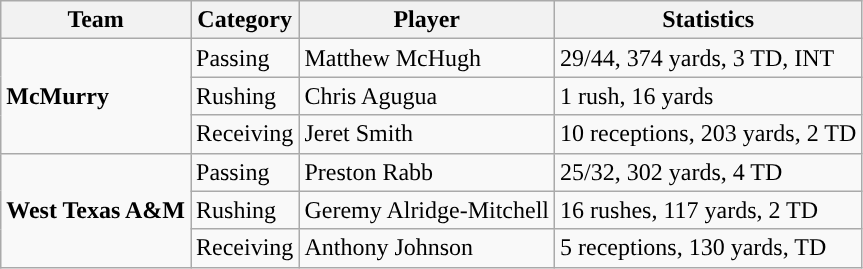<table class="wikitable" style="float: left;">
<tr>
<th>Team</th>
<th>Category</th>
<th>Player</th>
<th>Statistics</th>
</tr>
<tr>
<td rowspan=3><strong>McMurry</strong></td>
<td>Passing</td>
<td>Matthew McHugh</td>
<td>29/44, 374 yards, 3 TD, INT</td>
</tr>
<tr>
<td>Rushing</td>
<td>Chris Agugua</td>
<td>1 rush, 16 yards</td>
</tr>
<tr>
<td>Receiving</td>
<td>Jeret Smith</td>
<td>10 receptions, 203 yards, 2 TD</td>
</tr>
<tr>
<td rowspan=3><strong>West Texas A&M</strong></td>
<td>Passing</td>
<td>Preston Rabb</td>
<td>25/32, 302 yards, 4 TD</td>
</tr>
<tr>
<td>Rushing</td>
<td>Geremy Alridge-Mitchell</td>
<td>16 rushes, 117 yards, 2 TD</td>
</tr>
<tr>
<td>Receiving</td>
<td>Anthony Johnson</td>
<td>5 receptions, 130 yards, TD</td>
</tr>
</table>
